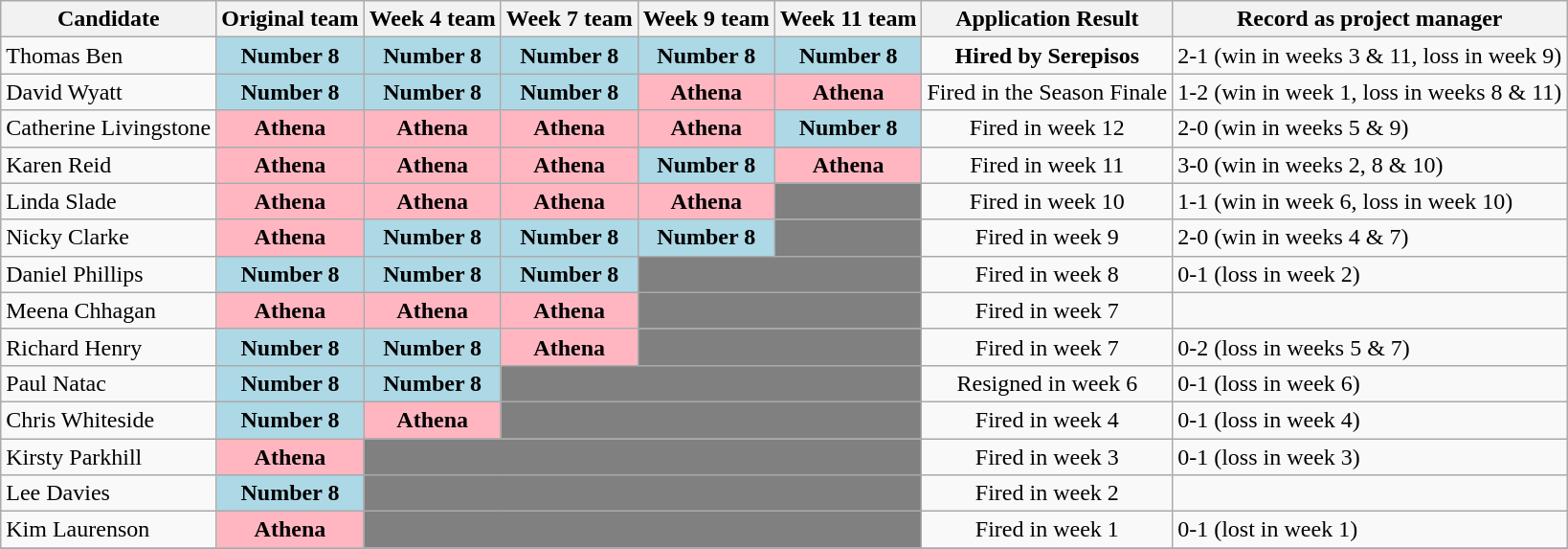<table class="wikitable">
<tr>
<th bgcolor="gray"><span>Candidate</span></th>
<th bgcolor="gray"><span>Original team</span></th>
<th bgcolor="gray"><span>Week 4 team</span></th>
<th bgcolor="gray"><span>Week 7 team</span></th>
<th bgcolor="gray"><span>Week 9 team</span></th>
<th bgcolor="gray"><span>Week 11 team</span></th>
<th bgcolor="gray"><span>Application Result</span></th>
<th bgcolor="gray"><span>Record as project manager</span></th>
</tr>
<tr>
<td>Thomas Ben</td>
<td bgcolor="lightblue" align="center"><strong>Number 8</strong></td>
<td bgcolor="lightblue" align="center"><strong>Number 8</strong></td>
<td bgcolor="lightblue" align="center"><strong>Number 8</strong></td>
<td bgcolor="lightblue" align="center"><strong>Number 8</strong></td>
<td bgcolor="lightblue" align="center"><strong>Number 8</strong></td>
<td align="center"><strong>Hired by Serepisos</strong></td>
<td>2-1 (win in weeks 3 & 11, loss in week 9)</td>
</tr>
<tr>
<td>David Wyatt</td>
<td bgcolor="lightblue" align="center"><strong>Number 8</strong></td>
<td bgcolor="lightblue" align="center"><strong>Number 8</strong></td>
<td bgcolor="lightblue" align="center"><strong>Number 8</strong></td>
<td bgcolor="#FFB6C1" align="center"><strong>Athena</strong></td>
<td bgcolor="#FFB6C1" align="center"><strong>Athena</strong></td>
<td align="center">Fired in the Season Finale</td>
<td>1-2 (win in week 1, loss in weeks 8 & 11)</td>
</tr>
<tr>
<td>Catherine Livingstone</td>
<td bgcolor="#FFB6C1" align="center"><strong>Athena</strong></td>
<td bgcolor="#FFB6C1" align="center"><strong>Athena</strong></td>
<td bgcolor="#FFB6C1" align="center"><strong>Athena</strong></td>
<td bgcolor="#FFB6C1" align="center"><strong>Athena</strong></td>
<td bgcolor="lightblue" align="center"><strong>Number 8</strong></td>
<td align="center">Fired in week 12</td>
<td>2-0 (win in weeks 5 & 9)</td>
</tr>
<tr>
<td>Karen Reid</td>
<td bgcolor="#FFB6C1" align="center"><strong>Athena</strong></td>
<td bgcolor="#FFB6C1" align="center"><strong>Athena</strong></td>
<td bgcolor="#FFB6C1" align="center"><strong>Athena</strong></td>
<td bgcolor="lightblue" align="center"><strong>Number 8</strong></td>
<td bgcolor="#FFB6C1" align="center"><strong>Athena</strong></td>
<td align="center">Fired in week 11</td>
<td>3-0 (win in weeks 2, 8 & 10)</td>
</tr>
<tr>
<td>Linda Slade</td>
<td bgcolor="#FFB6C1" align="center"><strong>Athena</strong></td>
<td bgcolor="#FFB6C1" align="center"><strong>Athena</strong></td>
<td bgcolor="#FFB6C1" align="center"><strong>Athena</strong></td>
<td bgcolor="#FFB6C1" align="center"><strong>Athena</strong></td>
<td bgcolor=gray></td>
<td align="center">Fired in week 10</td>
<td>1-1 (win in week 6, loss in week 10)</td>
</tr>
<tr>
<td>Nicky Clarke</td>
<td bgcolor="#FFB6C1" align="center"><strong>Athena</strong></td>
<td bgcolor="lightblue" align="center"><strong>Number 8</strong></td>
<td bgcolor="lightblue" align="center"><strong>Number 8</strong></td>
<td bgcolor="lightblue" align="center"><strong>Number 8</strong></td>
<td bgcolor=gray></td>
<td align="center">Fired in week 9</td>
<td>2-0 (win in weeks 4 & 7)</td>
</tr>
<tr>
<td>Daniel Phillips</td>
<td bgcolor="lightblue" align="center"><strong>Number 8</strong></td>
<td bgcolor="lightblue" align="center"><strong>Number 8</strong></td>
<td bgcolor="lightblue" align="center"><strong>Number 8</strong></td>
<td colspan=2 bgcolor=gray></td>
<td align="center">Fired in week 8</td>
<td>0-1 (loss in week 2)</td>
</tr>
<tr>
<td>Meena Chhagan</td>
<td bgcolor="#FFB6C1" align="center"><strong>Athena</strong></td>
<td bgcolor="#FFB6C1" align="center"><strong>Athena</strong></td>
<td bgcolor="#FFB6C1" align="center"><strong>Athena</strong></td>
<td colspan=2 bgcolor=gray></td>
<td align="center">Fired in week 7</td>
<td></td>
</tr>
<tr>
<td>Richard Henry</td>
<td bgcolor="lightblue" align="center"><strong>Number 8</strong></td>
<td bgcolor="lightblue" align="center"><strong>Number 8</strong></td>
<td bgcolor="#FFB6C1" align="center"><strong>Athena</strong></td>
<td colspan=2 bgcolor=gray></td>
<td align="center">Fired in week 7</td>
<td>0-2 (loss in weeks 5 & 7)</td>
</tr>
<tr>
<td>Paul Natac</td>
<td bgcolor="lightblue" align="center"><strong>Number 8</strong></td>
<td bgcolor="lightblue" align="center"><strong>Number 8</strong></td>
<td colspan=3 bgcolor=gray></td>
<td align="center">Resigned in week 6</td>
<td>0-1 (loss in week 6)</td>
</tr>
<tr>
<td>Chris Whiteside</td>
<td bgcolor="lightblue" align="center"><strong>Number 8</strong></td>
<td bgcolor="#FFB6C1" align="center"><strong>Athena</strong></td>
<td colspan=3 bgcolor=gray></td>
<td align="center">Fired in week 4</td>
<td>0-1 (loss in week 4)</td>
</tr>
<tr>
<td>Kirsty Parkhill</td>
<td bgcolor="#FFB6C1" align="center"><strong>Athena</strong></td>
<td colspan=4 bgcolor=gray></td>
<td align="center">Fired in week 3</td>
<td>0-1 (loss in week 3)</td>
</tr>
<tr>
<td>Lee Davies</td>
<td bgcolor="lightblue" align="center"><strong>Number 8</strong></td>
<td colspan=4 bgcolor=gray></td>
<td align="center">Fired in week 2</td>
<td></td>
</tr>
<tr>
<td>Kim Laurenson</td>
<td bgcolor="#FFB6C1" align="center"><strong>Athena</strong></td>
<td colspan=4 bgcolor=gray></td>
<td align="center">Fired in week 1</td>
<td>0-1 (lost in week 1)</td>
</tr>
<tr>
</tr>
</table>
